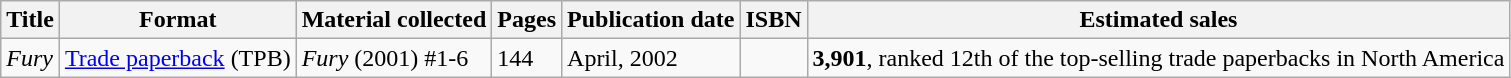<table class="wikitable">
<tr>
<th>Title</th>
<th>Format</th>
<th>Material collected</th>
<th>Pages</th>
<th>Publication date</th>
<th>ISBN</th>
<th>Estimated sales</th>
</tr>
<tr>
<td><em>Fury</em></td>
<td><a href='#'>Trade paperback</a> (TPB)</td>
<td><em>Fury</em> (2001) #1-6</td>
<td>144</td>
<td>April, 2002</td>
<td><br></td>
<td><strong>3,901</strong>, ranked 12th of the top-selling trade paperbacks in North America</td>
</tr>
</table>
